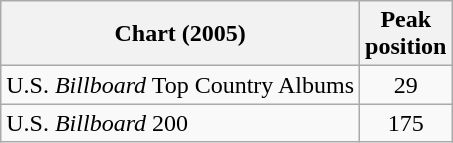<table class="wikitable">
<tr>
<th>Chart (2005)</th>
<th>Peak<br>position</th>
</tr>
<tr>
<td>U.S. <em>Billboard</em> Top Country Albums</td>
<td align="center">29</td>
</tr>
<tr>
<td>U.S. <em>Billboard</em> 200</td>
<td align="center">175</td>
</tr>
</table>
